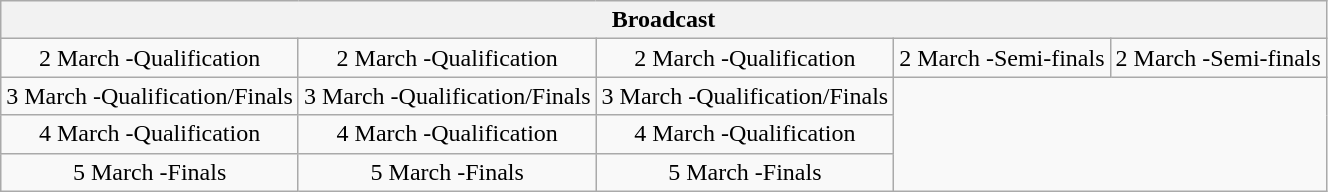<table class=wikitable style="text-align:center;">
<tr>
<th colspan=5>Broadcast</th>
</tr>
<tr>
<td>2 March -Qualification </td>
<td>2 March -Qualification </td>
<td>2 March -Qualification </td>
<td>2 March -Semi-finals </td>
<td>2 March -Semi-finals </td>
</tr>
<tr>
<td>3 March -Qualification/Finals </td>
<td>3 March -Qualification/Finals </td>
<td>3 March -Qualification/Finals </td>
</tr>
<tr>
<td>4 March -Qualification </td>
<td>4 March -Qualification </td>
<td>4 March -Qualification </td>
</tr>
<tr>
<td>5 March -Finals </td>
<td>5 March -Finals </td>
<td>5 March -Finals </td>
</tr>
</table>
